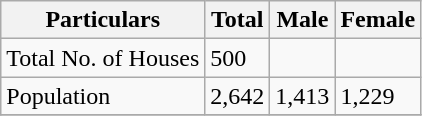<table class="wikitable sortable">
<tr>
<th>Particulars</th>
<th>Total</th>
<th>Male</th>
<th>Female</th>
</tr>
<tr>
<td>Total No. of Houses</td>
<td>500</td>
<td></td>
<td></td>
</tr>
<tr>
<td>Population</td>
<td>2,642</td>
<td>1,413</td>
<td>1,229</td>
</tr>
<tr>
</tr>
</table>
